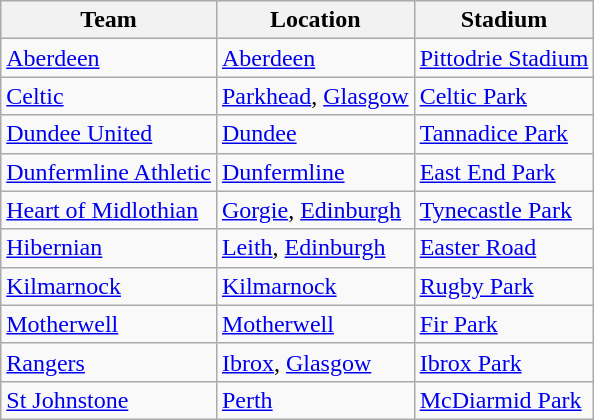<table class="wikitable sortable">
<tr>
<th>Team</th>
<th>Location</th>
<th>Stadium</th>
</tr>
<tr>
<td><a href='#'>Aberdeen</a></td>
<td><a href='#'>Aberdeen</a></td>
<td><a href='#'>Pittodrie Stadium</a></td>
</tr>
<tr>
<td><a href='#'>Celtic</a></td>
<td><a href='#'>Parkhead</a>, <a href='#'>Glasgow</a></td>
<td><a href='#'>Celtic Park</a></td>
</tr>
<tr>
<td><a href='#'>Dundee United</a></td>
<td><a href='#'>Dundee</a></td>
<td><a href='#'>Tannadice Park</a></td>
</tr>
<tr>
<td><a href='#'>Dunfermline Athletic</a></td>
<td><a href='#'>Dunfermline</a></td>
<td><a href='#'>East End Park</a></td>
</tr>
<tr>
<td><a href='#'>Heart of Midlothian</a></td>
<td><a href='#'>Gorgie</a>, <a href='#'>Edinburgh</a></td>
<td><a href='#'>Tynecastle Park</a></td>
</tr>
<tr>
<td><a href='#'>Hibernian</a></td>
<td><a href='#'>Leith</a>, <a href='#'>Edinburgh</a></td>
<td><a href='#'>Easter Road</a></td>
</tr>
<tr>
<td><a href='#'>Kilmarnock</a></td>
<td><a href='#'>Kilmarnock</a></td>
<td><a href='#'>Rugby Park</a></td>
</tr>
<tr>
<td><a href='#'>Motherwell</a></td>
<td><a href='#'>Motherwell</a></td>
<td><a href='#'>Fir Park</a></td>
</tr>
<tr>
<td><a href='#'>Rangers</a></td>
<td><a href='#'>Ibrox</a>, <a href='#'>Glasgow</a></td>
<td><a href='#'>Ibrox Park</a></td>
</tr>
<tr>
<td><a href='#'>St Johnstone</a></td>
<td><a href='#'>Perth</a></td>
<td><a href='#'>McDiarmid Park</a></td>
</tr>
</table>
